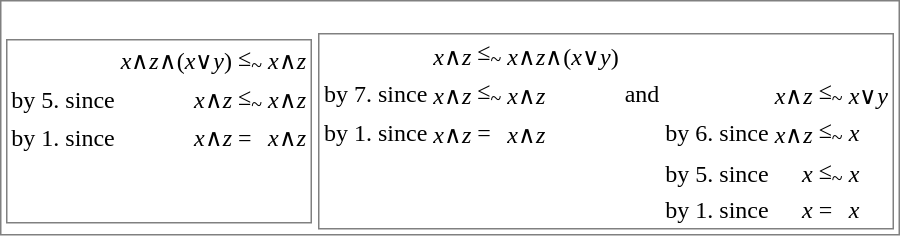<table style="float:right; border: 1px solid #808080">
<tr>
<td><br><table style=" border: 1px solid #808080">
<tr>
<td></td>
<td></td>
<td align="right"><em>x</em>∧<em>z</em>∧(<em>x</em>∨<em>y</em>)</td>
<td>≤<sub>~</sub></td>
<td><em>x</em>∧<em>z</em></td>
</tr>
<tr>
<td>by 5.</td>
<td>since</td>
<td align="right"><em>x</em>∧<em>z</em></td>
<td>≤<sub>~</sub></td>
<td><em>x</em>∧<em>z</em></td>
</tr>
<tr>
<td>by 1.</td>
<td>since</td>
<td align="right"><em>x</em>∧<em>z</em></td>
<td>=</td>
<td><em>x</em>∧<em>z</em></td>
</tr>
<tr>
<td> </td>
</tr>
<tr>
<td> </td>
</tr>
</table>
</td>
<td><br><table style=" border: 1px solid #808080">
<tr>
<td></td>
<td></td>
<td align="right"><em>x</em>∧<em>z</em></td>
<td>≤<sub>~</sub></td>
<td><em>x</em>∧<em>z</em>∧(<em>x</em>∨<em>y</em>)</td>
</tr>
<tr>
<td>by 7.</td>
<td>since</td>
<td align="right"><em>x</em>∧<em>z</em></td>
<td>≤<sub>~</sub></td>
<td><em>x</em>∧<em>z</em></td>
<td>and</td>
<td></td>
<td></td>
<td align="right"><em>x</em>∧<em>z</em></td>
<td>≤<sub>~</sub></td>
<td><em>x</em>∨<em>y</em></td>
</tr>
<tr>
<td>by 1.</td>
<td>since</td>
<td align="right"><em>x</em>∧<em>z</em></td>
<td>=</td>
<td><em>x</em>∧<em>z</em></td>
<td></td>
<td>by 6.</td>
<td>since</td>
<td align="right"><em>x</em>∧<em>z</em></td>
<td>≤<sub>~</sub></td>
<td><em>x</em></td>
</tr>
<tr>
<td></td>
<td></td>
<td></td>
<td></td>
<td></td>
<td></td>
<td>by 5.</td>
<td>since</td>
<td align="right"><em>x</em></td>
<td>≤<sub>~</sub></td>
<td><em>x</em></td>
</tr>
<tr>
<td></td>
<td></td>
<td></td>
<td></td>
<td></td>
<td></td>
<td>by 1.</td>
<td>since</td>
<td align="right"><em>x</em></td>
<td>=</td>
<td><em>x</em></td>
</tr>
</table>
</td>
</tr>
</table>
